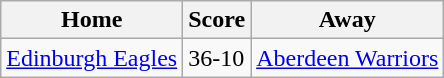<table class="wikitable">
<tr>
<th>Home</th>
<th>Score</th>
<th>Away</th>
</tr>
<tr>
<td><a href='#'>Edinburgh Eagles</a></td>
<td>36-10</td>
<td><a href='#'>Aberdeen Warriors</a></td>
</tr>
</table>
